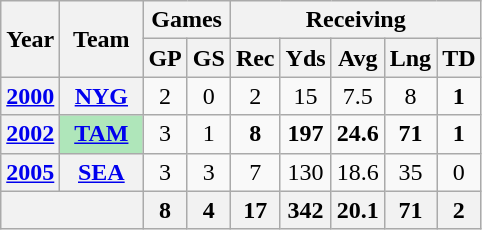<table class="wikitable" style="text-align:center">
<tr>
<th rowspan="2">Year</th>
<th rowspan="2">Team</th>
<th colspan="2">Games</th>
<th colspan="5">Receiving</th>
</tr>
<tr>
<th>GP</th>
<th>GS</th>
<th>Rec</th>
<th>Yds</th>
<th>Avg</th>
<th>Lng</th>
<th>TD</th>
</tr>
<tr>
<th><a href='#'>2000</a></th>
<th><a href='#'>NYG</a></th>
<td>2</td>
<td>0</td>
<td>2</td>
<td>15</td>
<td>7.5</td>
<td>8</td>
<td><strong>1</strong></td>
</tr>
<tr>
<th><a href='#'>2002</a></th>
<th style="background:#afe6ba; width:3em;"><a href='#'>TAM</a></th>
<td>3</td>
<td>1</td>
<td><strong>8</strong></td>
<td><strong>197</strong></td>
<td><strong>24.6</strong></td>
<td><strong>71</strong></td>
<td><strong>1</strong></td>
</tr>
<tr>
<th><a href='#'>2005</a></th>
<th><a href='#'>SEA</a></th>
<td>3</td>
<td>3</td>
<td>7</td>
<td>130</td>
<td>18.6</td>
<td>35</td>
<td>0</td>
</tr>
<tr>
<th colspan="2"></th>
<th>8</th>
<th>4</th>
<th>17</th>
<th>342</th>
<th>20.1</th>
<th>71</th>
<th>2</th>
</tr>
</table>
